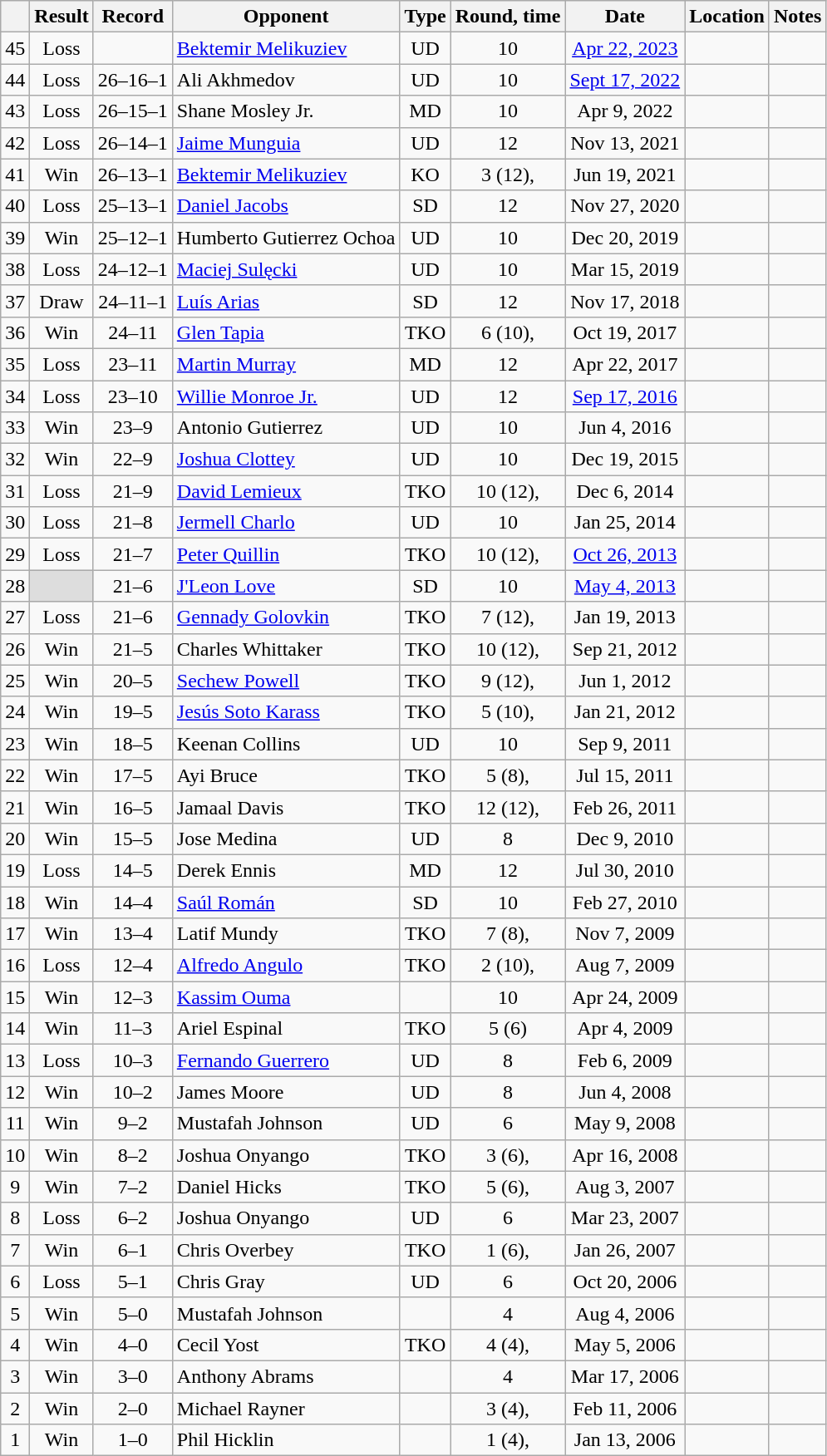<table class="wikitable" style="text-align:center">
<tr>
<th></th>
<th>Result</th>
<th>Record</th>
<th>Opponent</th>
<th>Type</th>
<th>Round, time</th>
<th>Date</th>
<th>Location</th>
<th>Notes</th>
</tr>
<tr>
<td>45</td>
<td>Loss</td>
<td></td>
<td style="text-align:left;"><a href='#'>Bektemir Melikuziev</a></td>
<td>UD</td>
<td>10</td>
<td><a href='#'>Apr 22, 2023</a></td>
<td style="text-align:left;"></td>
<td style="text-align:left;"></td>
</tr>
<tr>
<td>44</td>
<td>Loss</td>
<td>26–16–1 </td>
<td style="text-align:left;">Ali Akhmedov</td>
<td>UD</td>
<td>10</td>
<td><a href='#'>Sept 17, 2022</a></td>
<td style="text-align:left;"></td>
<td style="text-align:left;"></td>
</tr>
<tr>
<td>43</td>
<td>Loss</td>
<td>26–15–1 </td>
<td style="text-align:left;">Shane Mosley Jr.</td>
<td>MD</td>
<td>10</td>
<td>Apr 9, 2022</td>
<td style="text-align:left;"></td>
<td style="text-align:left;"></td>
</tr>
<tr>
<td>42</td>
<td>Loss</td>
<td>26–14–1 </td>
<td style="text-align:left;"><a href='#'>Jaime Munguia</a></td>
<td>UD</td>
<td>12</td>
<td>Nov 13, 2021</td>
<td style="text-align:left;"></td>
<td style="text-align:left;"></td>
</tr>
<tr>
<td>41</td>
<td>Win</td>
<td>26–13–1 </td>
<td style="text-align:left;"><a href='#'>Bektemir Melikuziev</a></td>
<td>KO</td>
<td>3 (12), </td>
<td>Jun 19, 2021</td>
<td style="text-align:left;"></td>
<td style="text-align:left;"></td>
</tr>
<tr>
<td>40</td>
<td>Loss</td>
<td>25–13–1 </td>
<td style="text-align:left;"><a href='#'>Daniel Jacobs</a></td>
<td>SD</td>
<td>12</td>
<td>Nov 27, 2020</td>
<td style="text-align:left;"></td>
<td></td>
</tr>
<tr>
<td>39</td>
<td>Win</td>
<td>25–12–1 </td>
<td align=left>Humberto Gutierrez Ochoa</td>
<td>UD</td>
<td>10</td>
<td>Dec 20, 2019</td>
<td align=left></td>
<td></td>
</tr>
<tr>
<td>38</td>
<td>Loss</td>
<td>24–12–1 </td>
<td style="text-align:left;"><a href='#'>Maciej Sulęcki</a></td>
<td>UD</td>
<td>10</td>
<td>Mar 15, 2019</td>
<td style="text-align:left;"></td>
<td style="text-align:left;"></td>
</tr>
<tr>
<td>37</td>
<td>Draw</td>
<td>24–11–1 </td>
<td style="text-align:left;"><a href='#'>Luís Arias</a></td>
<td>SD</td>
<td>12</td>
<td>Nov 17, 2018</td>
<td style="text-align:left;"></td>
<td style="text-align:left;"></td>
</tr>
<tr>
<td>36</td>
<td>Win</td>
<td>24–11 </td>
<td style="text-align:left;"><a href='#'>Glen Tapia</a></td>
<td>TKO</td>
<td>6 (10), </td>
<td>Oct 19, 2017</td>
<td style="text-align:left;"></td>
<td></td>
</tr>
<tr>
<td>35</td>
<td>Loss</td>
<td>23–11 </td>
<td style="text-align:left;"><a href='#'>Martin Murray</a></td>
<td>MD</td>
<td>12</td>
<td>Apr 22, 2017</td>
<td style="text-align:left;"></td>
<td style="text-align:left;"></td>
</tr>
<tr>
<td>34</td>
<td>Loss</td>
<td>23–10 </td>
<td style="text-align:left;"><a href='#'>Willie Monroe Jr.</a></td>
<td>UD</td>
<td>12</td>
<td><a href='#'>Sep 17, 2016</a></td>
<td style="text-align:left;"></td>
<td style="text-align:left;"></td>
</tr>
<tr>
<td>33</td>
<td>Win</td>
<td>23–9 </td>
<td style="text-align:left;">Antonio Gutierrez</td>
<td>UD</td>
<td>10</td>
<td>Jun 4, 2016</td>
<td style="text-align:left;"></td>
<td></td>
</tr>
<tr>
<td>32</td>
<td>Win</td>
<td>22–9 </td>
<td style="text-align:left;"><a href='#'>Joshua Clottey</a></td>
<td>UD</td>
<td>10</td>
<td>Dec 19, 2015</td>
<td style="text-align:left;"></td>
<td></td>
</tr>
<tr>
<td>31</td>
<td>Loss</td>
<td>21–9 </td>
<td style="text-align:left;"><a href='#'>David Lemieux</a></td>
<td>TKO</td>
<td>10 (12), </td>
<td>Dec 6, 2014</td>
<td style="text-align:left;"></td>
<td style="text-align:left;"></td>
</tr>
<tr>
<td>30</td>
<td>Loss</td>
<td>21–8 </td>
<td style="text-align:left;"><a href='#'>Jermell Charlo</a></td>
<td>UD</td>
<td>10</td>
<td>Jan 25, 2014</td>
<td style="text-align:left;"></td>
<td></td>
</tr>
<tr>
<td>29</td>
<td>Loss</td>
<td>21–7 </td>
<td style="text-align:left;"><a href='#'>Peter Quillin</a></td>
<td>TKO</td>
<td>10 (12), </td>
<td><a href='#'>Oct 26, 2013</a></td>
<td style="text-align:left;"></td>
<td style="text-align:left;"></td>
</tr>
<tr>
<td>28</td>
<td style="background:#DDD"></td>
<td>21–6 </td>
<td style="text-align:left;"><a href='#'>J'Leon Love</a></td>
<td>SD</td>
<td>10</td>
<td><a href='#'>May 4, 2013</a></td>
<td style="text-align:left;"></td>
<td style="text-align:left;"></td>
</tr>
<tr>
<td>27</td>
<td>Loss</td>
<td>21–6</td>
<td style="text-align:left;"><a href='#'>Gennady Golovkin</a></td>
<td>TKO</td>
<td>7 (12), </td>
<td>Jan 19, 2013</td>
<td style="text-align:left;"></td>
<td style="text-align:left;"></td>
</tr>
<tr>
<td>26</td>
<td>Win</td>
<td>21–5</td>
<td style="text-align:left;">Charles Whittaker</td>
<td>TKO</td>
<td>10 (12), </td>
<td>Sep 21, 2012</td>
<td style="text-align:left;"></td>
<td></td>
</tr>
<tr>
<td>25</td>
<td>Win</td>
<td>20–5</td>
<td style="text-align:left;"><a href='#'>Sechew Powell</a></td>
<td>TKO</td>
<td>9 (12), </td>
<td>Jun 1, 2012</td>
<td style="text-align:left;"></td>
<td style="text-align:left;"></td>
</tr>
<tr>
<td>24</td>
<td>Win</td>
<td>19–5</td>
<td style="text-align:left;"><a href='#'>Jesús Soto Karass</a></td>
<td>TKO</td>
<td>5 (10), </td>
<td>Jan 21, 2012</td>
<td style="text-align:left;"></td>
<td></td>
</tr>
<tr>
<td>23</td>
<td>Win</td>
<td>18–5</td>
<td style="text-align:left;">Keenan Collins</td>
<td>UD</td>
<td>10</td>
<td>Sep 9, 2011</td>
<td style="text-align:left;"></td>
<td style="text-align:left;"></td>
</tr>
<tr>
<td>22</td>
<td>Win</td>
<td>17–5</td>
<td style="text-align:left;">Ayi Bruce</td>
<td>TKO</td>
<td>5 (8), </td>
<td>Jul 15, 2011</td>
<td style="text-align:left;"></td>
<td></td>
</tr>
<tr>
<td>21</td>
<td>Win</td>
<td>16–5</td>
<td style="text-align:left;">Jamaal Davis</td>
<td>TKO</td>
<td>12 (12), </td>
<td>Feb 26, 2011</td>
<td style="text-align:left;"></td>
<td style="text-align:left;"></td>
</tr>
<tr>
<td>20</td>
<td>Win</td>
<td>15–5</td>
<td style="text-align:left;">Jose Medina</td>
<td>UD</td>
<td>8</td>
<td>Dec 9, 2010</td>
<td style="text-align:left;"></td>
<td></td>
</tr>
<tr>
<td>19</td>
<td>Loss</td>
<td>14–5</td>
<td style="text-align:left;">Derek Ennis</td>
<td>MD</td>
<td>12</td>
<td>Jul 30, 2010</td>
<td style="text-align:left;"></td>
<td style="text-align:left;"></td>
</tr>
<tr>
<td>18</td>
<td>Win</td>
<td>14–4</td>
<td style="text-align:left;"><a href='#'>Saúl Román</a></td>
<td>SD</td>
<td>10</td>
<td>Feb 27, 2010</td>
<td style="text-align:left;"></td>
<td></td>
</tr>
<tr>
<td>17</td>
<td>Win</td>
<td>13–4</td>
<td style="text-align:left;">Latif Mundy</td>
<td>TKO</td>
<td>7 (8), </td>
<td>Nov 7, 2009</td>
<td style="text-align:left;"></td>
<td></td>
</tr>
<tr>
<td>16</td>
<td>Loss</td>
<td>12–4</td>
<td style="text-align:left;"><a href='#'>Alfredo Angulo</a></td>
<td>TKO</td>
<td>2 (10), </td>
<td>Aug 7, 2009</td>
<td style="text-align:left;"></td>
<td></td>
</tr>
<tr>
<td>15</td>
<td>Win</td>
<td>12–3</td>
<td style="text-align:left;"><a href='#'>Kassim Ouma</a></td>
<td></td>
<td>10</td>
<td>Apr 24, 2009</td>
<td style="text-align:left;"></td>
<td></td>
</tr>
<tr>
<td>14</td>
<td>Win</td>
<td>11–3</td>
<td style="text-align:left;">Ariel Espinal</td>
<td>TKO</td>
<td>5 (6)</td>
<td>Apr 4, 2009</td>
<td style="text-align:left;"></td>
<td></td>
</tr>
<tr>
<td>13</td>
<td>Loss</td>
<td>10–3</td>
<td style="text-align:left;"><a href='#'>Fernando Guerrero</a></td>
<td>UD</td>
<td>8</td>
<td>Feb 6, 2009</td>
<td style="text-align:left;"></td>
<td></td>
</tr>
<tr>
<td>12</td>
<td>Win</td>
<td>10–2</td>
<td style="text-align:left;">James Moore</td>
<td>UD</td>
<td>8</td>
<td>Jun 4, 2008</td>
<td style="text-align:left;"></td>
<td></td>
</tr>
<tr>
<td>11</td>
<td>Win</td>
<td>9–2</td>
<td style="text-align:left;">Mustafah Johnson</td>
<td>UD</td>
<td>6</td>
<td>May 9, 2008</td>
<td style="text-align:left;"></td>
<td></td>
</tr>
<tr>
<td>10</td>
<td>Win</td>
<td>8–2</td>
<td style="text-align:left;">Joshua Onyango</td>
<td>TKO</td>
<td>3 (6), </td>
<td>Apr 16, 2008</td>
<td style="text-align:left;"></td>
<td></td>
</tr>
<tr>
<td>9</td>
<td>Win</td>
<td>7–2</td>
<td style="text-align:left;">Daniel Hicks</td>
<td>TKO</td>
<td>5 (6), </td>
<td>Aug 3, 2007</td>
<td style="text-align:left;"></td>
<td></td>
</tr>
<tr>
<td>8</td>
<td>Loss</td>
<td>6–2</td>
<td style="text-align:left;">Joshua Onyango</td>
<td>UD</td>
<td>6</td>
<td>Mar 23, 2007</td>
<td style="text-align:left;"></td>
<td></td>
</tr>
<tr>
<td>7</td>
<td>Win</td>
<td>6–1</td>
<td style="text-align:left;">Chris Overbey</td>
<td>TKO</td>
<td>1 (6), </td>
<td>Jan 26, 2007</td>
<td style="text-align:left;"></td>
<td></td>
</tr>
<tr>
<td>6</td>
<td>Loss</td>
<td>5–1</td>
<td style="text-align:left;">Chris Gray</td>
<td>UD</td>
<td>6</td>
<td>Oct 20, 2006</td>
<td style="text-align:left;"></td>
<td></td>
</tr>
<tr>
<td>5</td>
<td>Win</td>
<td>5–0</td>
<td style="text-align:left;">Mustafah Johnson</td>
<td></td>
<td>4</td>
<td>Aug 4, 2006</td>
<td style="text-align:left;"></td>
<td></td>
</tr>
<tr>
<td>4</td>
<td>Win</td>
<td>4–0</td>
<td style="text-align:left;">Cecil Yost</td>
<td>TKO</td>
<td>4 (4), </td>
<td>May 5, 2006</td>
<td style="text-align:left;"></td>
<td></td>
</tr>
<tr>
<td>3</td>
<td>Win</td>
<td>3–0</td>
<td style="text-align:left;">Anthony Abrams</td>
<td></td>
<td>4</td>
<td>Mar 17, 2006</td>
<td style="text-align:left;"></td>
<td></td>
</tr>
<tr>
<td>2</td>
<td>Win</td>
<td>2–0</td>
<td style="text-align:left;">Michael Rayner</td>
<td></td>
<td>3 (4), </td>
<td>Feb 11, 2006</td>
<td style="text-align:left;"></td>
<td></td>
</tr>
<tr>
<td>1</td>
<td>Win</td>
<td>1–0</td>
<td style="text-align:left;">Phil Hicklin</td>
<td></td>
<td>1 (4), </td>
<td>Jan 13, 2006</td>
<td style="text-align:left;"></td>
<td></td>
</tr>
</table>
